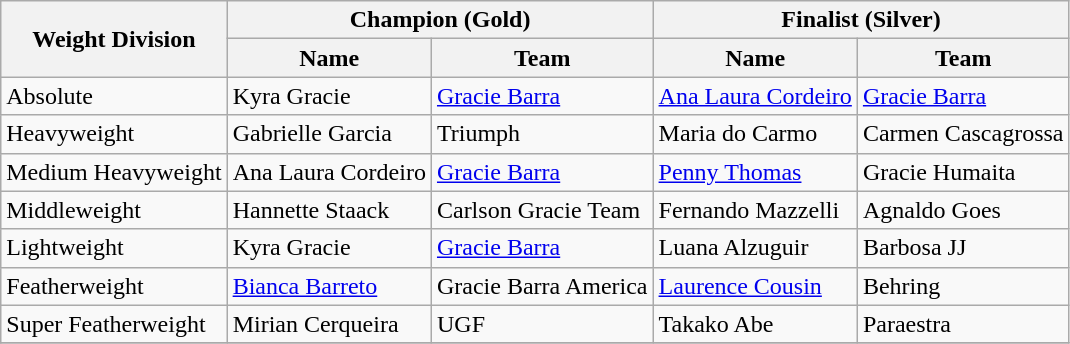<table class="wikitable">
<tr>
<th rowspan=2>Weight Division</th>
<th colspan=2>Champion (Gold)</th>
<th colspan=2>Finalist (Silver)</th>
</tr>
<tr>
<th>Name</th>
<th>Team</th>
<th>Name</th>
<th>Team</th>
</tr>
<tr>
<td>Absolute</td>
<td>Kyra Gracie</td>
<td><a href='#'>Gracie Barra</a></td>
<td><a href='#'>Ana Laura Cordeiro</a></td>
<td><a href='#'>Gracie Barra</a></td>
</tr>
<tr>
<td>Heavyweight</td>
<td>Gabrielle Garcia</td>
<td>Triumph</td>
<td>Maria do Carmo</td>
<td>Carmen Cascagrossa</td>
</tr>
<tr>
<td>Medium Heavyweight</td>
<td>Ana Laura Cordeiro</td>
<td><a href='#'>Gracie Barra</a></td>
<td><a href='#'>Penny Thomas</a></td>
<td>Gracie Humaita</td>
</tr>
<tr>
<td>Middleweight</td>
<td>Hannette Staack</td>
<td>Carlson Gracie Team</td>
<td>Fernando Mazzelli</td>
<td>Agnaldo Goes</td>
</tr>
<tr>
<td>Lightweight</td>
<td>Kyra Gracie</td>
<td><a href='#'>Gracie Barra</a></td>
<td>Luana Alzuguir</td>
<td>Barbosa JJ</td>
</tr>
<tr>
<td>Featherweight</td>
<td><a href='#'>Bianca Barreto</a></td>
<td>Gracie Barra America</td>
<td><a href='#'>Laurence Cousin</a></td>
<td>Behring</td>
</tr>
<tr>
<td>Super Featherweight</td>
<td>Mirian Cerqueira</td>
<td>UGF</td>
<td>Takako Abe</td>
<td>Paraestra</td>
</tr>
<tr>
</tr>
</table>
